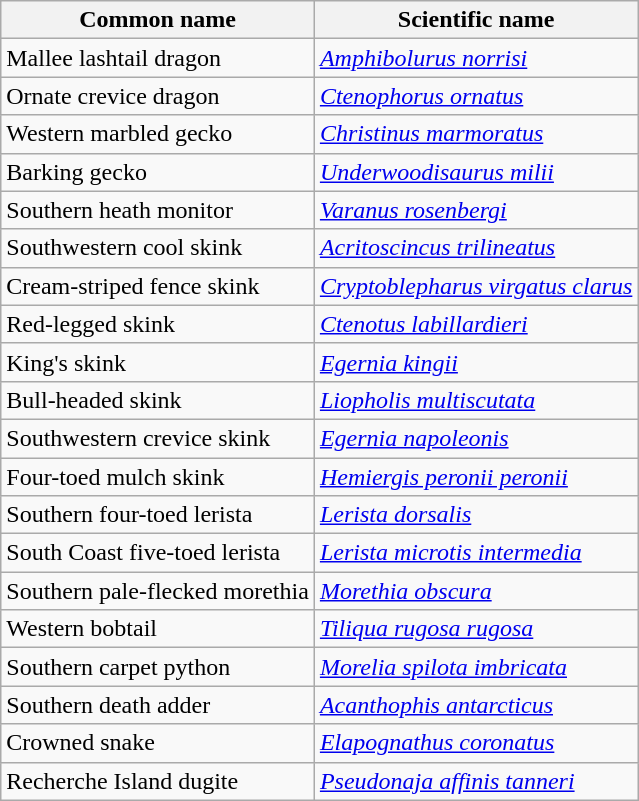<table class="wikitable sortable">
<tr>
<th>Common name</th>
<th>Scientific name</th>
</tr>
<tr>
<td>Mallee lashtail dragon</td>
<td><em><a href='#'>Amphibolurus norrisi</a></em></td>
</tr>
<tr>
<td>Ornate crevice dragon</td>
<td><em><a href='#'>Ctenophorus ornatus</a></em></td>
</tr>
<tr>
<td>Western marbled gecko</td>
<td><em><a href='#'>Christinus marmoratus</a></em></td>
</tr>
<tr>
<td>Barking gecko</td>
<td><em><a href='#'>Underwoodisaurus milii</a></em></td>
</tr>
<tr>
<td>Southern heath monitor</td>
<td><em><a href='#'>Varanus rosenbergi</a></em></td>
</tr>
<tr>
<td>Southwestern cool skink</td>
<td><em><a href='#'>Acritoscincus trilineatus</a></em></td>
</tr>
<tr>
<td>Cream-striped fence skink</td>
<td><em><a href='#'>Cryptoblepharus virgatus clarus</a></em></td>
</tr>
<tr>
<td>Red-legged skink</td>
<td><em><a href='#'>Ctenotus labillardieri</a></em></td>
</tr>
<tr>
<td>King's skink</td>
<td><em><a href='#'>Egernia kingii</a></em></td>
</tr>
<tr>
<td>Bull-headed skink</td>
<td><em><a href='#'>Liopholis multiscutata</a></em></td>
</tr>
<tr>
<td>Southwestern crevice skink</td>
<td><em><a href='#'>Egernia napoleonis</a></em></td>
</tr>
<tr>
<td>Four-toed mulch skink</td>
<td><em><a href='#'>Hemiergis peronii peronii</a></em></td>
</tr>
<tr>
<td>Southern four-toed lerista</td>
<td><em><a href='#'>Lerista dorsalis</a></em></td>
</tr>
<tr>
<td>South Coast five-toed lerista</td>
<td><em><a href='#'>Lerista microtis intermedia</a></em></td>
</tr>
<tr>
<td>Southern pale-flecked morethia</td>
<td><em><a href='#'>Morethia obscura</a></em></td>
</tr>
<tr>
<td>Western bobtail</td>
<td><em><a href='#'>Tiliqua rugosa rugosa</a></em></td>
</tr>
<tr>
<td>Southern carpet python</td>
<td><em><a href='#'>Morelia spilota imbricata</a></em></td>
</tr>
<tr>
<td>Southern death adder</td>
<td><em><a href='#'>Acanthophis antarcticus</a></em></td>
</tr>
<tr>
<td>Crowned snake</td>
<td><em><a href='#'>Elapognathus coronatus</a></em></td>
</tr>
<tr>
<td>Recherche Island dugite</td>
<td><em><a href='#'>Pseudonaja affinis tanneri</a></em></td>
</tr>
</table>
